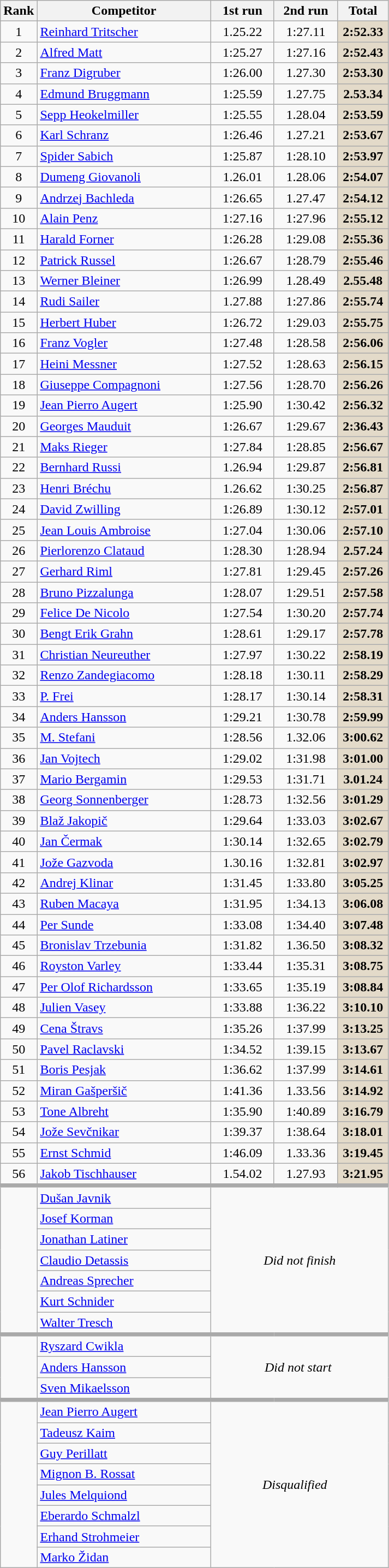<table class="wikitable">
<tr>
<th width=15>Rank</th>
<th width=205>Competitor</th>
<th width=70 align=center>1st run</th>
<th width=70>2nd run</th>
<th width=55>Total</th>
</tr>
<tr>
<td align=center>1</td>
<td> <a href='#'>Reinhard Tritscher</a></td>
<td align=center>1.25.22</td>
<td align=center>1:27.11</td>
<td align=center bgcolor=#E3DAC9><strong>2:52.33</strong></td>
</tr>
<tr>
<td align=center>2</td>
<td> <a href='#'>Alfred Matt</a></td>
<td align=center>1:25.27</td>
<td align=center>1:27.16</td>
<td align=center bgcolor=#E3DAC9><strong>2:52.43</strong></td>
</tr>
<tr>
<td align=center>3</td>
<td> <a href='#'>Franz Digruber</a></td>
<td align=center>1:26.00</td>
<td align=center>1.27.30</td>
<td align=center bgcolor=#E3DAC9><strong>2:53.30</strong></td>
</tr>
<tr>
<td align=center>4</td>
<td> <a href='#'>Edmund Bruggmann</a></td>
<td align=center>1:25.59</td>
<td align=center>1.27.75</td>
<td align=center bgcolor=#E3DAC9><strong>2.53.34</strong></td>
</tr>
<tr>
<td align=center>5</td>
<td> <a href='#'>Sepp Heokelmiller</a></td>
<td align=center>1:25.55</td>
<td align=center>1.28.04</td>
<td align=center bgcolor=#E3DAC9><strong>2:53.59</strong></td>
</tr>
<tr>
<td align=center>6</td>
<td> <a href='#'>Karl Schranz</a></td>
<td align=center>1:26.46</td>
<td align=center>1.27.21</td>
<td align=center bgcolor=#E3DAC9><strong>2:53.67</strong></td>
</tr>
<tr>
<td align=center>7</td>
<td> <a href='#'>Spider Sabich</a></td>
<td align=center>1:25.87</td>
<td align=center>1:28.10</td>
<td align=center bgcolor=#E3DAC9><strong>2:53.97</strong></td>
</tr>
<tr>
<td align=center>8</td>
<td> <a href='#'>Dumeng Giovanoli</a></td>
<td align=center>1.26.01</td>
<td align=center>1.28.06</td>
<td align=center bgcolor=#E3DAC9><strong>2:54.07</strong></td>
</tr>
<tr>
<td align=center>9</td>
<td> <a href='#'>Andrzej Bachleda</a></td>
<td align=center>1:26.65</td>
<td align=center>1.27.47</td>
<td align=center bgcolor=#E3DAC9><strong>2:54.12</strong></td>
</tr>
<tr>
<td align=center>10</td>
<td> <a href='#'>Alain Penz</a></td>
<td align=center>1:27.16</td>
<td align=center>1:27.96</td>
<td align=center bgcolor=#E3DAC9><strong>2:55.12</strong></td>
</tr>
<tr>
<td align=center>11</td>
<td> <a href='#'>Harald Forner</a></td>
<td align=center>1:26.28</td>
<td align=center>1:29.08</td>
<td align=center bgcolor=#E3DAC9><strong>2:55.36</strong></td>
</tr>
<tr>
<td align=center>12</td>
<td> <a href='#'>Patrick Russel</a></td>
<td align=center>1:26.67</td>
<td align=center>1:28.79</td>
<td align=center bgcolor=#E3DAC9><strong>2:55.46</strong></td>
</tr>
<tr>
<td align=center>13</td>
<td> <a href='#'>Werner Bleiner</a></td>
<td align=center>1:26.99</td>
<td align=center>1.28.49</td>
<td align=center bgcolor=#E3DAC9><strong>2.55.48</strong></td>
</tr>
<tr>
<td align=center>14</td>
<td> <a href='#'>Rudi Sailer</a></td>
<td align=center>1.27.88</td>
<td align=center>1:27.86</td>
<td align=center bgcolor=#E3DAC9><strong>2:55.74</strong></td>
</tr>
<tr>
<td align=center>15</td>
<td> <a href='#'>Herbert Huber</a></td>
<td align=center>1:26.72</td>
<td align=center>1:29.03</td>
<td align=center bgcolor=#E3DAC9><strong>2:55.75</strong></td>
</tr>
<tr>
<td align=center>16</td>
<td> <a href='#'>Franz Vogler</a></td>
<td align=center>1:27.48</td>
<td align=center>1:28.58</td>
<td align=center bgcolor=#E3DAC9><strong>2:56.06</strong></td>
</tr>
<tr>
<td align=center>17</td>
<td> <a href='#'>Heini Messner</a></td>
<td align=center>1:27.52</td>
<td align=center>1:28.63</td>
<td align=center bgcolor=#E3DAC9><strong>2:56.15</strong></td>
</tr>
<tr>
<td align=center>18</td>
<td> <a href='#'>Giuseppe Compagnoni</a></td>
<td align=center>1:27.56</td>
<td align=center>1:28.70</td>
<td align=center bgcolor=#E3DAC9><strong>2:56.26</strong></td>
</tr>
<tr>
<td align=center>19</td>
<td> <a href='#'>Jean Pierro Augert</a></td>
<td align=center>1:25.90</td>
<td align=center>1:30.42</td>
<td align=center bgcolor=#E3DAC9><strong>2:56.32</strong></td>
</tr>
<tr>
<td align=center>20</td>
<td> <a href='#'>Georges Mauduit</a></td>
<td align=center>1:26.67</td>
<td align=center>1:29.67</td>
<td align=center bgcolor=#E3DAC9><strong>2:36.43</strong></td>
</tr>
<tr>
<td align=center>21</td>
<td> <a href='#'>Maks Rieger</a></td>
<td align=center>1:27.84</td>
<td align=center>1:28.85</td>
<td align=center bgcolor=#E3DAC9><strong>2:56.67</strong></td>
</tr>
<tr>
<td align=center>22</td>
<td> <a href='#'>Bernhard Russi</a></td>
<td align=center>1.26.94</td>
<td align=center>1:29.87</td>
<td align=center bgcolor=#E3DAC9><strong>2:56.81</strong></td>
</tr>
<tr>
<td align=center>23</td>
<td> <a href='#'>Henri Bréchu</a></td>
<td align=center>1.26.62</td>
<td align=center>1:30.25</td>
<td align=center bgcolor=#E3DAC9><strong>2:56.87</strong></td>
</tr>
<tr>
<td align=center>24</td>
<td> <a href='#'>David Zwilling</a></td>
<td align=center>1:26.89</td>
<td align=center>1:30.12</td>
<td align=center bgcolor=#E3DAC9><strong>2:57.01</strong></td>
</tr>
<tr>
<td align=center>25</td>
<td> <a href='#'>Jean Louis Ambroise</a></td>
<td align=center>1:27.04</td>
<td align=center>1:30.06</td>
<td align=center bgcolor=#E3DAC9><strong>2:57.10</strong></td>
</tr>
<tr>
<td align=center>26</td>
<td> <a href='#'>Pierlorenzo Clataud</a></td>
<td align=center>1:28.30</td>
<td align=center>1:28.94</td>
<td align=center bgcolor=#E3DAC9><strong>2.57.24</strong></td>
</tr>
<tr>
<td align=center>27</td>
<td> <a href='#'>Gerhard Riml</a></td>
<td align=center>1:27.81</td>
<td align=center>1:29.45</td>
<td align=center bgcolor=#E3DAC9><strong>2:57.26</strong></td>
</tr>
<tr>
<td align=center>28</td>
<td> <a href='#'>Bruno Pizzalunga</a></td>
<td align=center>1:28.07</td>
<td align=center>1:29.51</td>
<td align=center bgcolor=#E3DAC9><strong>2:57.58</strong></td>
</tr>
<tr>
<td align=center>29</td>
<td> <a href='#'>Felice De Nicolo</a></td>
<td align=center>1:27.54</td>
<td align=center>1:30.20</td>
<td align=center bgcolor=#E3DAC9><strong>2:57.74</strong></td>
</tr>
<tr>
<td align=center>30</td>
<td> <a href='#'>Bengt Erik Grahn</a></td>
<td align=center>1:28.61</td>
<td align=center>1:29.17</td>
<td align=center bgcolor=#E3DAC9><strong>2:57.78</strong></td>
</tr>
<tr>
<td align=center>31</td>
<td> <a href='#'>Christian Neureuther</a></td>
<td align=center>1:27.97</td>
<td align=center>1:30.22</td>
<td align=center bgcolor=#E3DAC9><strong>2:58.19</strong></td>
</tr>
<tr>
<td align=center>32</td>
<td> <a href='#'>Renzo Zandegiacomo</a></td>
<td align=center>1:28.18</td>
<td align=center>1:30.11</td>
<td align=center bgcolor=#E3DAC9><strong>2:58.29</strong></td>
</tr>
<tr>
<td align=center>33</td>
<td> <a href='#'>P. Frei</a></td>
<td align=center>1:28.17</td>
<td align=center>1:30.14</td>
<td align=center bgcolor=#E3DAC9><strong>2:58.31</strong></td>
</tr>
<tr>
<td align=center>34</td>
<td> <a href='#'>Anders Hansson</a></td>
<td align=center>1:29.21</td>
<td align=center>1:30.78</td>
<td align=center bgcolor=#E3DAC9><strong>2:59.99</strong></td>
</tr>
<tr>
<td align=center>35</td>
<td> <a href='#'>M. Stefani</a></td>
<td align=center>1:28.56</td>
<td align=center>1.32.06</td>
<td align=center bgcolor=#E3DAC9><strong>3:00.62</strong></td>
</tr>
<tr>
<td align=center>36</td>
<td> <a href='#'>Jan Vojtech</a></td>
<td align=center>1:29.02</td>
<td align=center>1:31.98</td>
<td align=center bgcolor=#E3DAC9><strong>3:01.00</strong></td>
</tr>
<tr>
<td align=center>37</td>
<td> <a href='#'>Mario Bergamin</a></td>
<td align=center>1:29.53</td>
<td align=center>1:31.71</td>
<td align=center bgcolor=#E3DAC9><strong>3.01.24</strong></td>
</tr>
<tr>
<td align=center>38</td>
<td> <a href='#'>Georg Sonnenberger</a></td>
<td align=center>1:28.73</td>
<td align=center>1:32.56</td>
<td align=center bgcolor=#E3DAC9><strong>3:01.29</strong></td>
</tr>
<tr>
<td align=center>39</td>
<td> <a href='#'>Blaž Jakopič</a></td>
<td align=center>1:29.64</td>
<td align=center>1:33.03</td>
<td align=center bgcolor=#E3DAC9><strong>3:02.67</strong></td>
</tr>
<tr>
<td align=center>40</td>
<td> <a href='#'>Jan Čermak</a></td>
<td align=center>1:30.14</td>
<td align=center>1:32.65</td>
<td align=center bgcolor=#E3DAC9><strong>3:02.79</strong></td>
</tr>
<tr>
<td align=center>41</td>
<td> <a href='#'>Jože Gazvoda</a></td>
<td align=center>1.30.16</td>
<td align=center>1:32.81</td>
<td align=center bgcolor=#E3DAC9><strong>3:02.97</strong></td>
</tr>
<tr>
<td align=center>42</td>
<td> <a href='#'>Andrej Klinar</a></td>
<td align=center>1:31.45</td>
<td align=center>1:33.80</td>
<td align=center bgcolor=#E3DAC9><strong>3:05.25</strong></td>
</tr>
<tr>
<td align=center>43</td>
<td> <a href='#'>Ruben Macaya</a></td>
<td align=center>1:31.95</td>
<td align=center>1:34.13</td>
<td align=center bgcolor=#E3DAC9><strong>3:06.08</strong></td>
</tr>
<tr>
<td align=center>44</td>
<td> <a href='#'>Per Sunde</a></td>
<td align=center>1:33.08</td>
<td align=center>1:34.40</td>
<td align=center bgcolor=#E3DAC9><strong>3:07.48</strong></td>
</tr>
<tr>
<td align=center>45</td>
<td> <a href='#'>Bronislav Trzebunia</a></td>
<td align=center>1:31.82</td>
<td align=center>1.36.50</td>
<td align=center bgcolor=#E3DAC9><strong>3:08.32</strong></td>
</tr>
<tr>
<td align=center>46</td>
<td> <a href='#'>Royston Varley</a></td>
<td align=center>1:33.44</td>
<td align=center>1:35.31</td>
<td align=center bgcolor=#E3DAC9><strong>3:08.75</strong></td>
</tr>
<tr>
<td align=center>47</td>
<td> <a href='#'>Per Olof Richardsson</a></td>
<td align=center>1:33.65</td>
<td align=center>1:35.19</td>
<td align=center bgcolor=#E3DAC9><strong>3:08.84</strong></td>
</tr>
<tr>
<td align=center>48</td>
<td> <a href='#'>Julien Vasey</a></td>
<td align=center>1:33.88</td>
<td align=center>1:36.22</td>
<td align=center bgcolor=#E3DAC9><strong>3:10.10</strong></td>
</tr>
<tr>
<td align=center>49</td>
<td> <a href='#'>Cena Štravs</a></td>
<td align=center>1:35.26</td>
<td align=center>1:37.99</td>
<td align=center bgcolor=#E3DAC9><strong>3:13.25</strong></td>
</tr>
<tr>
<td align=center>50</td>
<td> <a href='#'>Pavel Raclavski</a></td>
<td align=center>1:34.52</td>
<td align=center>1:39.15</td>
<td align=center bgcolor=#E3DAC9><strong>3:13.67</strong></td>
</tr>
<tr>
<td align=center>51</td>
<td> <a href='#'>Boris Pesjak</a></td>
<td align=center>1:36.62</td>
<td align=center>1:37.99</td>
<td align=center bgcolor=#E3DAC9><strong>3:14.61</strong></td>
</tr>
<tr>
<td align=center>52</td>
<td> <a href='#'>Miran Gašperšič</a></td>
<td align=center>1:41.36</td>
<td align=center>1.33.56</td>
<td align=center bgcolor=#E3DAC9><strong>3:14.92</strong></td>
</tr>
<tr>
<td align=center>53</td>
<td> <a href='#'>Tone Albreht</a></td>
<td align=center>1:35.90</td>
<td align=center>1:40.89</td>
<td align=center bgcolor=#E3DAC9><strong>3:16.79</strong></td>
</tr>
<tr>
<td align=center>54</td>
<td> <a href='#'>Jože Sevčnikar</a></td>
<td align=center>1:39.37</td>
<td align=center>1:38.64</td>
<td align=center bgcolor=#E3DAC9><strong>3:18.01</strong></td>
</tr>
<tr>
<td align=center>55</td>
<td> <a href='#'>Ernst Schmid</a></td>
<td align=center>1:46.09</td>
<td align=center>1.33.36</td>
<td align=center bgcolor=#E3DAC9><strong>3:19.45</strong></td>
</tr>
<tr>
<td align=center>56</td>
<td> <a href='#'>Jakob Tischhauser</a></td>
<td align=center>1.54.02</td>
<td align=center>1.27.93</td>
<td align=center bgcolor=#E3DAC9><strong>3:21.95</strong></td>
</tr>
<tr>
<td rowspan=7 style="border-top-width:5px"></td>
<td style="border-top-width:5px"> <a href='#'>Dušan Javnik</a></td>
<td style="border-top-width:5px" align=center colspan=3 rowspan=7><em>Did not finish</em></td>
</tr>
<tr  >
<td> <a href='#'>Josef Korman</a> 	  	 </td>
</tr>
<tr>
<td> <a href='#'>Jonathan Latiner</a> 	  	 </td>
</tr>
<tr>
<td> <a href='#'>Claudio Detassis</a> 	  	 </td>
</tr>
<tr>
<td> <a href='#'>Andreas Sprecher</a> 	 	  	 </td>
</tr>
<tr>
<td> <a href='#'>Kurt Schnider</a> 		  	 </td>
</tr>
<tr>
<td> <a href='#'>Walter Tresch</a></td>
</tr>
<tr>
<td rowspan=3 style="border-top-width:5px"></td>
<td style="border-top-width:5px"> <a href='#'>Ryszard Cwikla</a></td>
<td style="border-top-width:5px" align=center colspan=3 rowspan=3><em>Did not start</em> </td>
</tr>
<tr>
<td> <a href='#'>Anders Hansson</a>  	 	  	 </td>
</tr>
<tr>
<td> <a href='#'>Sven Mikaelsson</a></td>
</tr>
<tr>
<td rowspan=8 style="border-top-width:5px"></td>
<td style="border-top-width:5px"> <a href='#'>Jean Pierro Augert</a></td>
<td style="border-top-width:5px" align=center colspan=3 rowspan=8><em>Disqualified</em>  	  	 </td>
</tr>
<tr>
<td> <a href='#'>Tadeusz Kaim</a> 	  	 </td>
</tr>
<tr>
<td> <a href='#'>Guy Perillatt</a>  	 </td>
</tr>
<tr>
<td> <a href='#'>Mignon B. Rossat</a>  	 </td>
</tr>
<tr>
<td> <a href='#'>Jules Melquiond</a>	  	 </td>
</tr>
<tr>
<td> <a href='#'>Eberardo Schmalzl</a>	  	 </td>
</tr>
<tr>
<td> <a href='#'>Erhand Strohmeier</a>  	 </td>
</tr>
<tr>
<td> <a href='#'>Marko Židan</a></td>
</tr>
</table>
